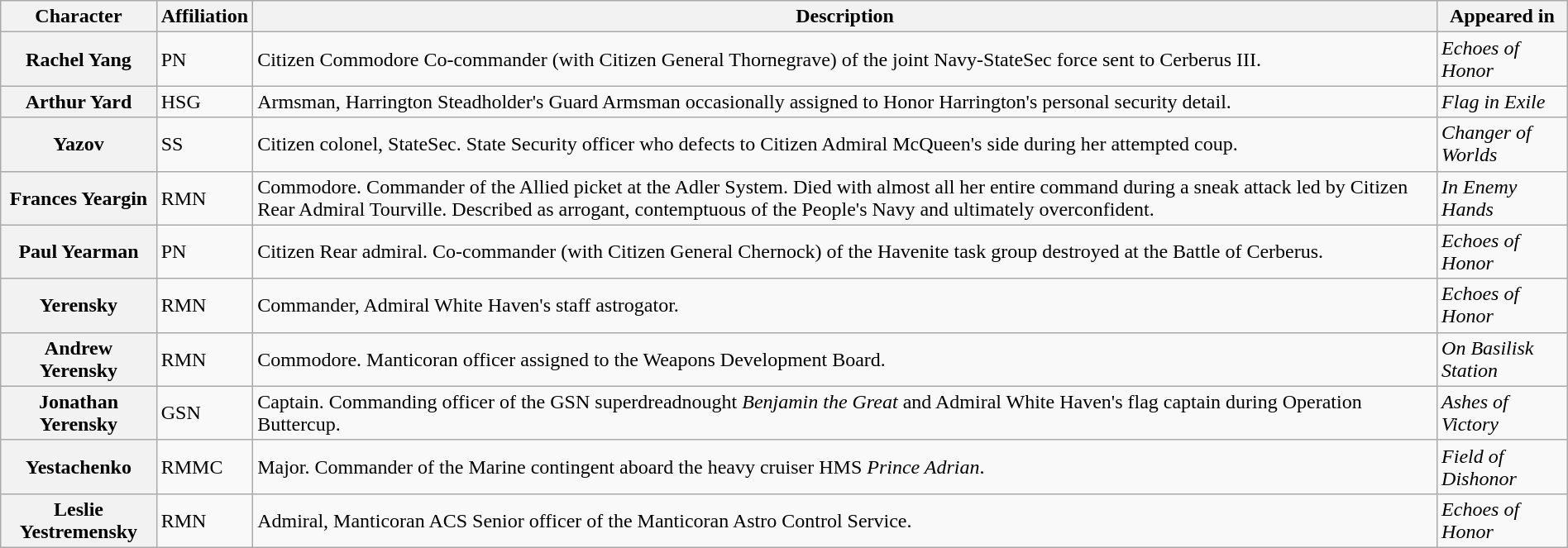<table class="wikitable" style="width: 100%">
<tr>
<th>Character</th>
<th>Affiliation</th>
<th>Description</th>
<th>Appeared in</th>
</tr>
<tr>
<th>Rachel Yang</th>
<td>PN</td>
<td>Citizen Commodore Co-commander (with Citizen General Thornegrave) of the joint Navy-StateSec force sent to Cerberus III.</td>
<td><em>Echoes of Honor</em></td>
</tr>
<tr>
<th>Arthur Yard</th>
<td>HSG</td>
<td>Armsman, Harrington Steadholder's Guard Armsman occasionally assigned to Honor Harrington's personal security detail.</td>
<td><em>Flag in Exile</em></td>
</tr>
<tr>
<th>Yazov</th>
<td>SS</td>
<td>Citizen colonel, StateSec. State Security officer who defects to Citizen Admiral McQueen's side during her attempted coup.</td>
<td><em>Changer of Worlds</em></td>
</tr>
<tr>
<th>Frances Yeargin</th>
<td>RMN</td>
<td>Commodore. Commander of the Allied picket at the Adler System. Died with almost all her entire command during a sneak attack led by Citizen Rear Admiral Tourville. Described as arrogant, contemptuous of the People's Navy and ultimately overconfident.</td>
<td><em>In Enemy Hands</em></td>
</tr>
<tr>
<th>Paul Yearman</th>
<td>PN</td>
<td>Citizen Rear admiral. Co-commander (with Citizen General Chernock) of the Havenite task group destroyed at the Battle of Cerberus.</td>
<td><em>Echoes of Honor</em></td>
</tr>
<tr>
<th>Yerensky</th>
<td>RMN</td>
<td>Commander, Admiral White Haven's staff astrogator.</td>
<td><em>Echoes of Honor</em></td>
</tr>
<tr>
<th>Andrew Yerensky</th>
<td>RMN</td>
<td>Commodore. Manticoran officer assigned to the Weapons Development Board.</td>
<td><em>On Basilisk Station</em></td>
</tr>
<tr>
<th>Jonathan Yerensky</th>
<td>GSN</td>
<td>Captain. Commanding officer of the GSN superdreadnought <em>Benjamin the Great</em> and Admiral White Haven's flag captain during Operation Buttercup.</td>
<td><em>Ashes of Victory</em></td>
</tr>
<tr>
<th>Yestachenko</th>
<td>RMMC</td>
<td>Major. Commander of the Marine contingent aboard the heavy cruiser HMS <em>Prince Adrian</em>.</td>
<td><em>Field of Dishonor</em></td>
</tr>
<tr>
<th>Leslie Yestremensky</th>
<td>RMN</td>
<td>Admiral, Manticoran ACS Senior officer of the Manticoran Astro Control Service.</td>
<td><em>Echoes of Honor</em></td>
</tr>
</table>
